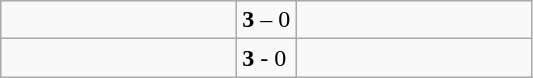<table class="wikitable">
<tr>
<td width=150></td>
<td><strong>3</strong> – 0</td>
<td width=150></td>
</tr>
<tr>
<td></td>
<td><strong>3</strong> - 0</td>
<td></td>
</tr>
</table>
